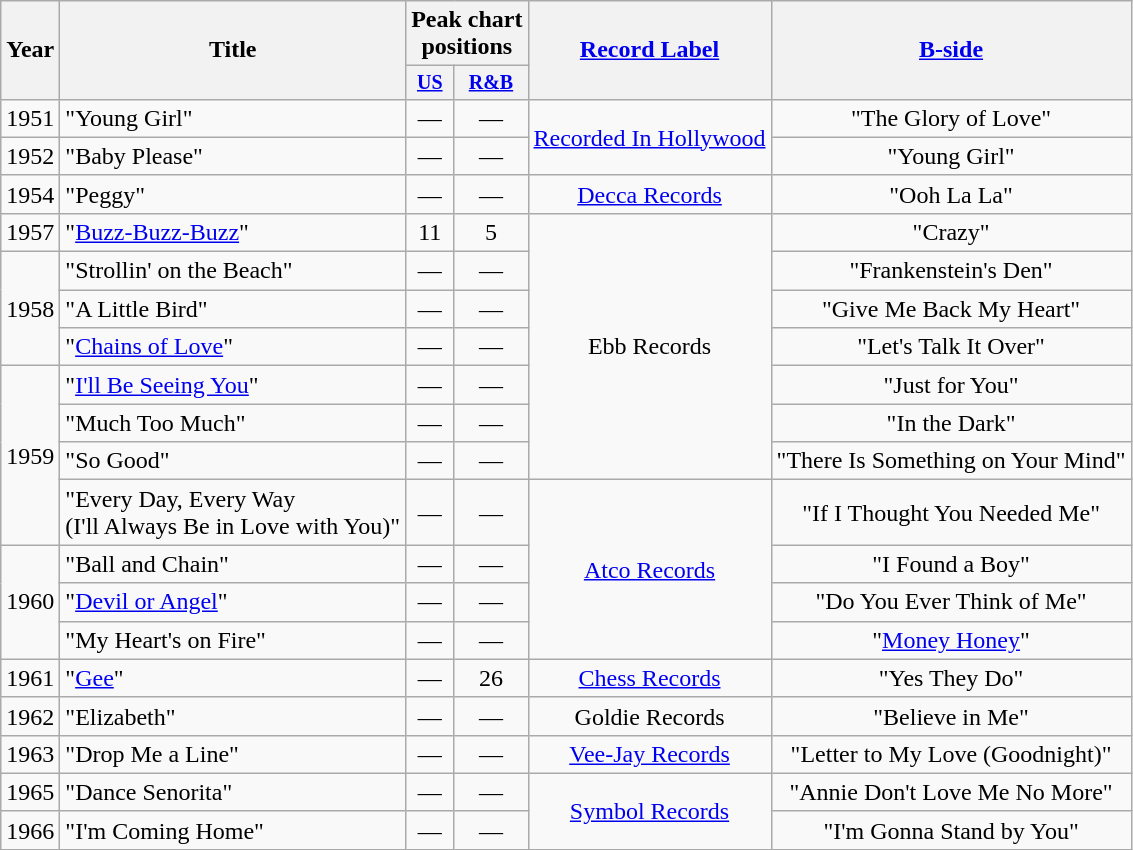<table class="wikitable" style=text-align:center;>
<tr>
<th rowspan="2">Year</th>
<th rowspan="2">Title</th>
<th colspan="2">Peak chart<br>positions</th>
<th rowspan="2"><a href='#'>Record Label</a></th>
<th rowspan="2"><a href='#'>B-side</a></th>
</tr>
<tr style="font-size:smaller;">
<th align=centre><a href='#'>US</a></th>
<th align=centre><a href='#'>R&B</a></th>
</tr>
<tr>
<td>1951</td>
<td align=left>"Young Girl"</td>
<td>—</td>
<td>—</td>
<td rowspan="2"><a href='#'>Recorded In Hollywood</a></td>
<td>"The Glory of Love"</td>
</tr>
<tr>
<td>1952</td>
<td align=left>"Baby Please"</td>
<td>—</td>
<td>—</td>
<td>"Young Girl"</td>
</tr>
<tr>
<td>1954</td>
<td align=left>"Peggy"</td>
<td>—</td>
<td>—</td>
<td><a href='#'>Decca Records</a></td>
<td>"Ooh La La"</td>
</tr>
<tr>
<td>1957</td>
<td align=left>"<a href='#'>Buzz-Buzz-Buzz</a>"</td>
<td>11</td>
<td>5</td>
<td rowspan="7">Ebb Records</td>
<td>"Crazy"</td>
</tr>
<tr>
<td rowspan="3">1958</td>
<td align=left>"Strollin' on the Beach"</td>
<td>—</td>
<td>—</td>
<td>"Frankenstein's Den"</td>
</tr>
<tr>
<td align=left>"A Little Bird"</td>
<td>—</td>
<td>—</td>
<td>"Give Me Back My Heart"</td>
</tr>
<tr>
<td align=left>"<a href='#'>Chains of Love</a>"</td>
<td>—</td>
<td>—</td>
<td>"Let's Talk It Over"</td>
</tr>
<tr>
<td rowspan="4">1959</td>
<td align=left>"<a href='#'>I'll Be Seeing You</a>"</td>
<td>—</td>
<td>—</td>
<td>"Just for You"</td>
</tr>
<tr>
<td align=left>"Much Too Much"</td>
<td>—</td>
<td>—</td>
<td>"In the Dark"</td>
</tr>
<tr>
<td align=left>"So Good"</td>
<td>—</td>
<td>—</td>
<td>"There Is Something on Your Mind"</td>
</tr>
<tr>
<td align=left>"Every Day, Every Way<br>(I'll Always Be in Love with You)"</td>
<td>—</td>
<td>—</td>
<td rowspan="4"><a href='#'>Atco Records</a></td>
<td>"If I Thought You Needed Me"</td>
</tr>
<tr>
<td rowspan="3">1960</td>
<td align=left>"Ball and Chain"</td>
<td>—</td>
<td>—</td>
<td>"I Found a Boy"</td>
</tr>
<tr>
<td align=left>"<a href='#'>Devil or Angel</a>"</td>
<td>—</td>
<td>—</td>
<td>"Do You Ever Think of Me"</td>
</tr>
<tr>
<td align=left>"My Heart's on Fire"</td>
<td>—</td>
<td>—</td>
<td>"<a href='#'>Money Honey</a>"</td>
</tr>
<tr>
<td>1961</td>
<td align=left>"<a href='#'>Gee</a>"</td>
<td>—</td>
<td>26</td>
<td><a href='#'>Chess Records</a></td>
<td>"Yes They Do"</td>
</tr>
<tr>
<td>1962</td>
<td align=left>"Elizabeth"</td>
<td>—</td>
<td>—</td>
<td>Goldie Records</td>
<td>"Believe in Me"</td>
</tr>
<tr>
<td>1963</td>
<td align=left>"Drop Me a Line"</td>
<td>—</td>
<td>—</td>
<td><a href='#'>Vee-Jay Records</a></td>
<td>"Letter to My Love (Goodnight)"</td>
</tr>
<tr>
<td>1965</td>
<td align=left>"Dance Senorita"</td>
<td>—</td>
<td>—</td>
<td rowspan="2"><a href='#'>Symbol Records</a></td>
<td>"Annie Don't Love Me No More"</td>
</tr>
<tr>
<td>1966</td>
<td align=left>"I'm Coming Home"</td>
<td>—</td>
<td>—</td>
<td>"I'm Gonna Stand by You"</td>
</tr>
</table>
